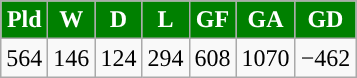<table class="wikitable" style="text-align:center;">
<tr>
<th style="background-color:#008000; color:white; ">Pld</th>
<th style="background-color:#008000; color:white; ">W</th>
<th style="background-color:#008000; color:white; ">D</th>
<th style="background-color:#008000; color:white; ">L</th>
<th style="background-color:#008000; color:white; ">GF</th>
<th style="background-color:#008000; color:white; ">GA</th>
<th style="background-color:#008000; color:white; ">GD</th>
</tr>
<tr>
<td>564</td>
<td>146</td>
<td>124</td>
<td>294</td>
<td>608</td>
<td>1070</td>
<td>−462</td>
</tr>
</table>
